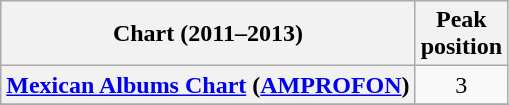<table class="wikitable sortable plainrowheaders" style="text-align:center">
<tr>
<th scope="col">Chart (2011–2013)</th>
<th scope="col">Peak<br>position</th>
</tr>
<tr>
<th scope="row"><a href='#'>Mexican Albums Chart</a> (<a href='#'>AMPROFON</a>)</th>
<td>3</td>
</tr>
<tr>
</tr>
<tr>
</tr>
<tr>
</tr>
</table>
